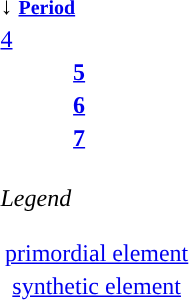<table class="floatright">
<tr>
<th colspan=2 style="text-align:left;">↓ <small><a href='#'>Period</a></small></th>
</tr>
<tr>
<td><a href='#'>4</a></td>
<td></td>
</tr>
<tr>
<th><a href='#'>5</a></th>
<td></td>
</tr>
<tr>
<th><a href='#'>6</a></th>
<td></td>
</tr>
<tr>
<th><a href='#'>7</a></th>
<td></td>
</tr>
<tr>
<td colspan="2"><br><em>Legend</em><table style="text-align:center; border:0; margin:1em auto;">
<tr>
<td style="border:"><a href='#'>primordial element</a></td>
</tr>
<tr>
<td style="border:"><a href='#'>synthetic element</a></td>
</tr>
</table>
</td>
</tr>
</table>
